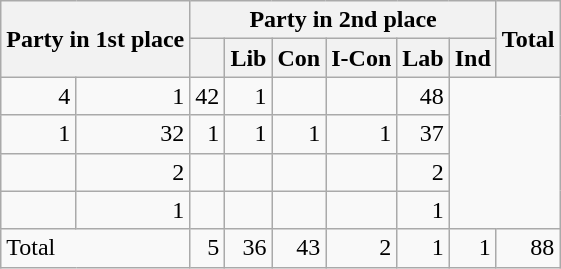<table class="wikitable" style="text-align:right;">
<tr>
<th rowspan="2" colspan="2" style="text-align:left;">Party in 1st place</th>
<th colspan="6">Party in 2nd place</th>
<th rowspan="2">Total</th>
</tr>
<tr>
<th></th>
<th>Lib</th>
<th>Con</th>
<th>I-Con</th>
<th>Lab</th>
<th>Ind</th>
</tr>
<tr>
<td>4</td>
<td>1</td>
<td>42</td>
<td>1</td>
<td></td>
<td></td>
<td>48</td>
</tr>
<tr>
<td>1</td>
<td>32</td>
<td>1</td>
<td>1</td>
<td>1</td>
<td>1</td>
<td>37</td>
</tr>
<tr>
<td></td>
<td>2</td>
<td></td>
<td></td>
<td></td>
<td></td>
<td>2</td>
</tr>
<tr>
<td></td>
<td>1</td>
<td></td>
<td></td>
<td></td>
<td></td>
<td>1</td>
</tr>
<tr>
<td colspan="2" style="text-align:left;">Total</td>
<td>5</td>
<td>36</td>
<td>43</td>
<td>2</td>
<td>1</td>
<td>1</td>
<td>88</td>
</tr>
</table>
